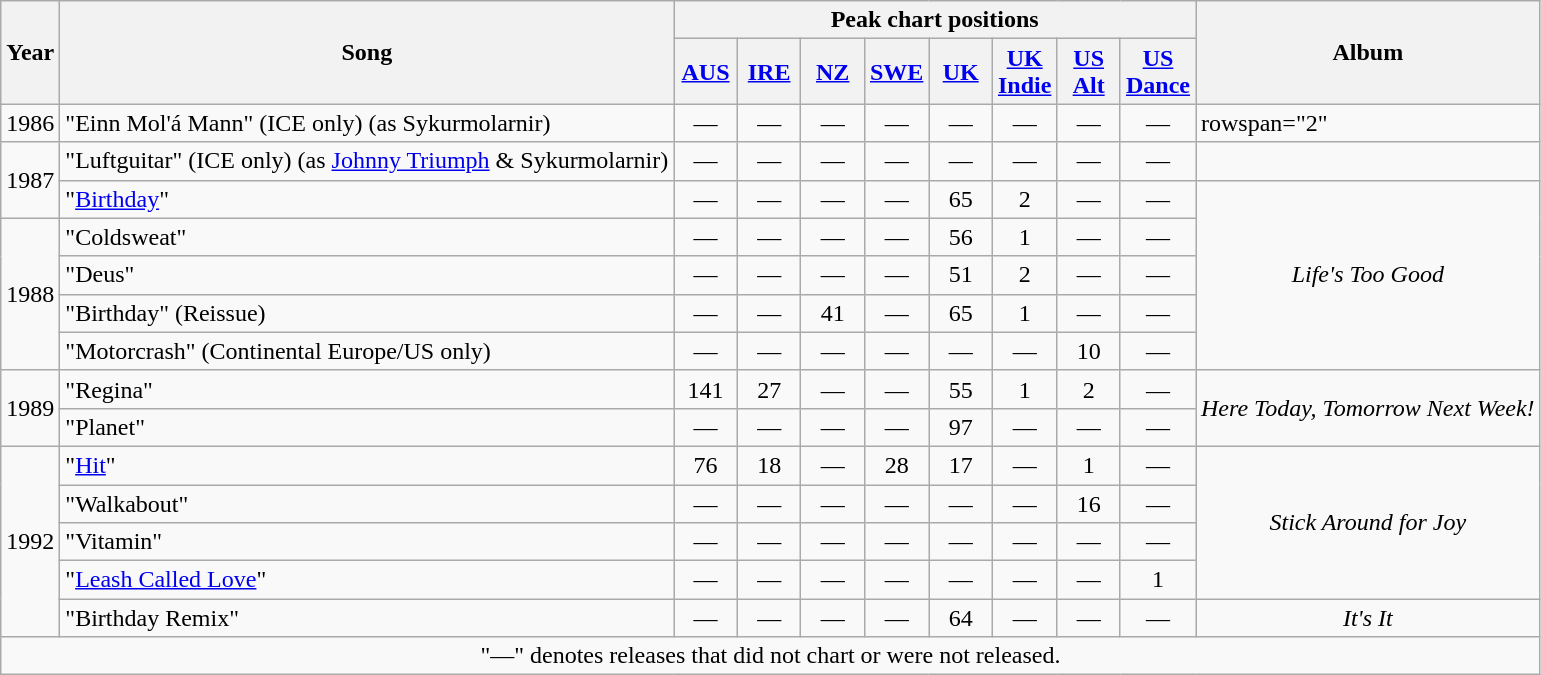<table class="wikitable">
<tr>
<th rowspan="2">Year</th>
<th rowspan="2">Song</th>
<th colspan="8">Peak chart positions</th>
<th rowspan="2">Album</th>
</tr>
<tr>
<th width="35"><a href='#'>AUS</a><br></th>
<th width="35"><a href='#'>IRE</a><br></th>
<th width="35"><a href='#'>NZ</a><br></th>
<th width="35"><a href='#'>SWE</a><br></th>
<th width="35"><a href='#'>UK</a><br></th>
<th width="35"><a href='#'>UK Indie</a><br></th>
<th width="35"><a href='#'>US Alt</a><br></th>
<th width="35"><a href='#'>US Dance</a><br></th>
</tr>
<tr>
<td>1986</td>
<td>"Einn Mol'á Mann" (ICE only) (as Sykurmolarnir)</td>
<td style="text-align:center;">—</td>
<td style="text-align:center;">—</td>
<td style="text-align:center;">—</td>
<td style="text-align:center;">—</td>
<td style="text-align:center;">—</td>
<td style="text-align:center;">—</td>
<td style="text-align:center;">—</td>
<td style="text-align:center;">—</td>
<td>rowspan="2" </td>
</tr>
<tr>
<td rowspan="2">1987</td>
<td>"Luftguitar" (ICE only) (as <a href='#'>Johnny Triumph</a> & Sykurmolarnir)</td>
<td style="text-align:center;">—</td>
<td style="text-align:center;">—</td>
<td style="text-align:center;">—</td>
<td style="text-align:center;">—</td>
<td style="text-align:center;">—</td>
<td style="text-align:center;">—</td>
<td style="text-align:center;">—</td>
<td style="text-align:center;">—</td>
</tr>
<tr>
<td>"<a href='#'>Birthday</a>"</td>
<td style="text-align:center;">—</td>
<td style="text-align:center;">—</td>
<td style="text-align:center;">—</td>
<td style="text-align:center;">—</td>
<td style="text-align:center;">65</td>
<td style="text-align:center;">2</td>
<td style="text-align:center;">—</td>
<td style="text-align:center;">—</td>
<td rowspan="5" style="text-align:center;"><em>Life's Too Good</em></td>
</tr>
<tr>
<td rowspan="4">1988</td>
<td>"Coldsweat"</td>
<td style="text-align:center;">—</td>
<td style="text-align:center;">—</td>
<td style="text-align:center;">—</td>
<td style="text-align:center;">—</td>
<td style="text-align:center;">56</td>
<td style="text-align:center;">1</td>
<td style="text-align:center;">—</td>
<td style="text-align:center;">—</td>
</tr>
<tr>
<td>"Deus"</td>
<td style="text-align:center;">—</td>
<td style="text-align:center;">—</td>
<td style="text-align:center;">—</td>
<td style="text-align:center;">—</td>
<td style="text-align:center;">51</td>
<td style="text-align:center;">2</td>
<td style="text-align:center;">—</td>
<td style="text-align:center;">—</td>
</tr>
<tr>
<td>"Birthday" (Reissue)</td>
<td style="text-align:center;">—</td>
<td style="text-align:center;">—</td>
<td style="text-align:center;">41</td>
<td style="text-align:center;">—</td>
<td style="text-align:center;">65</td>
<td style="text-align:center;">1</td>
<td style="text-align:center;">—</td>
<td style="text-align:center;">—</td>
</tr>
<tr>
<td>"Motorcrash" (Continental Europe/US only)</td>
<td style="text-align:center;">—</td>
<td style="text-align:center;">—</td>
<td style="text-align:center;">—</td>
<td style="text-align:center;">—</td>
<td style="text-align:center;">—</td>
<td style="text-align:center;">—</td>
<td style="text-align:center;">10</td>
<td style="text-align:center;">—</td>
</tr>
<tr>
<td rowspan="2">1989</td>
<td>"Regina"</td>
<td style="text-align:center;">141</td>
<td style="text-align:center;">27</td>
<td style="text-align:center;">—</td>
<td style="text-align:center;">—</td>
<td style="text-align:center;">55</td>
<td style="text-align:center;">1</td>
<td style="text-align:center;">2</td>
<td style="text-align:center;">—</td>
<td rowspan="2" style="text-align:center;"><em>Here Today, Tomorrow Next Week!</em></td>
</tr>
<tr>
<td>"Planet"</td>
<td style="text-align:center;">—</td>
<td style="text-align:center;">—</td>
<td style="text-align:center;">—</td>
<td style="text-align:center;">—</td>
<td style="text-align:center;">97</td>
<td style="text-align:center;">—</td>
<td style="text-align:center;">—</td>
<td style="text-align:center;">—</td>
</tr>
<tr>
<td rowspan="5">1992</td>
<td>"<a href='#'>Hit</a>"</td>
<td style="text-align:center;">76</td>
<td style="text-align:center;">18</td>
<td style="text-align:center;">—</td>
<td style="text-align:center;">28</td>
<td style="text-align:center;">17</td>
<td style="text-align:center;">—</td>
<td style="text-align:center;">1</td>
<td style="text-align:center;">—</td>
<td rowspan="4" style="text-align:center;"><em>Stick Around for Joy</em></td>
</tr>
<tr>
<td>"Walkabout"</td>
<td style="text-align:center;">—</td>
<td style="text-align:center;">—</td>
<td style="text-align:center;">—</td>
<td style="text-align:center;">—</td>
<td style="text-align:center;">—</td>
<td style="text-align:center;">—</td>
<td style="text-align:center;">16</td>
<td style="text-align:center;">—</td>
</tr>
<tr>
<td>"Vitamin"</td>
<td style="text-align:center;">—</td>
<td style="text-align:center;">—</td>
<td style="text-align:center;">—</td>
<td style="text-align:center;">—</td>
<td style="text-align:center;">—</td>
<td style="text-align:center;">—</td>
<td style="text-align:center;">—</td>
<td style="text-align:center;">—</td>
</tr>
<tr>
<td>"<a href='#'>Leash Called Love</a>"</td>
<td style="text-align:center;">—</td>
<td style="text-align:center;">—</td>
<td style="text-align:center;">—</td>
<td style="text-align:center;">—</td>
<td style="text-align:center;">—</td>
<td style="text-align:center;">—</td>
<td style="text-align:center;">—</td>
<td style="text-align:center;">1</td>
</tr>
<tr>
<td>"Birthday Remix"</td>
<td style="text-align:center;">—</td>
<td style="text-align:center;">—</td>
<td style="text-align:center;">—</td>
<td style="text-align:center;">—</td>
<td style="text-align:center;">64</td>
<td style="text-align:center;">—</td>
<td style="text-align:center;">—</td>
<td style="text-align:center;">—</td>
<td style="text-align:center;"><em>It's It</em></td>
</tr>
<tr>
<td colspan="11" style="text-align:center;">"—" denotes releases that did not chart or were not released.</td>
</tr>
</table>
